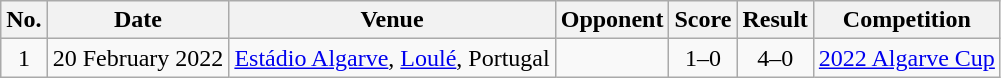<table class="wikitable sortable">
<tr>
<th scope="col">No.</th>
<th scope="col">Date</th>
<th scope="col">Venue</th>
<th scope="col">Opponent</th>
<th scope="col">Score</th>
<th scope="col">Result</th>
<th scope="col">Competition</th>
</tr>
<tr>
<td align="center">1</td>
<td>20 February 2022</td>
<td><a href='#'>Estádio Algarve</a>, <a href='#'>Loulé</a>, Portugal</td>
<td></td>
<td align="center">1–0</td>
<td align="center">4–0</td>
<td><a href='#'>2022 Algarve Cup</a></td>
</tr>
</table>
